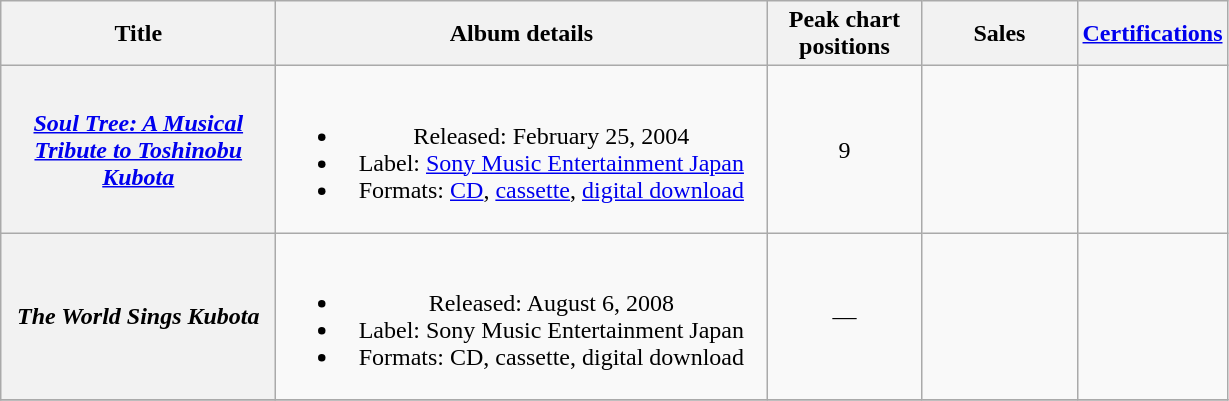<table class="wikitable plainrowheaders" style="text-align:center;" border="1">
<tr>
<th scope="col" style="width:11em;">Title</th>
<th scope="col" style="width:20em;">Album details</th>
<th scope="col" style="width:6em;">Peak chart <br>positions<br> </th>
<th scope="col" style="width:6em;">Sales</th>
<th><a href='#'>Certifications</a></th>
</tr>
<tr>
<th scope="row"><em><a href='#'>Soul Tree: A Musical Tribute to Toshinobu Kubota</a></em></th>
<td><br><ul><li>Released: February 25, 2004</li><li>Label: <a href='#'>Sony Music Entertainment Japan</a></li><li>Formats: <a href='#'>CD</a>, <a href='#'>cassette</a>, <a href='#'>digital download</a></li></ul></td>
<td>9</td>
<td></td>
<td></td>
</tr>
<tr>
<th scope="row"><em>The World Sings Kubota</em></th>
<td><br><ul><li>Released: August 6, 2008</li><li>Label: Sony Music Entertainment Japan</li><li>Formats: CD, cassette, digital download</li></ul></td>
<td>—</td>
<td></td>
<td></td>
</tr>
<tr>
</tr>
</table>
